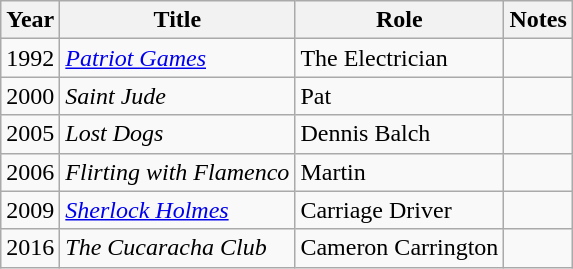<table class="wikitable">
<tr>
<th>Year</th>
<th>Title</th>
<th>Role</th>
<th>Notes</th>
</tr>
<tr>
<td>1992</td>
<td><em><a href='#'>Patriot Games</a></em></td>
<td>The Electrician</td>
<td></td>
</tr>
<tr>
<td>2000</td>
<td><em>Saint Jude</em></td>
<td>Pat</td>
<td></td>
</tr>
<tr>
<td>2005</td>
<td><em>Lost Dogs</em></td>
<td>Dennis Balch</td>
<td></td>
</tr>
<tr>
<td>2006</td>
<td><em>Flirting with Flamenco</em></td>
<td>Martin</td>
<td></td>
</tr>
<tr>
<td>2009</td>
<td><em><a href='#'>Sherlock Holmes</a></em></td>
<td>Carriage Driver</td>
<td></td>
</tr>
<tr>
<td>2016</td>
<td><em>The Cucaracha Club</em></td>
<td>Cameron Carrington</td>
<td></td>
</tr>
</table>
